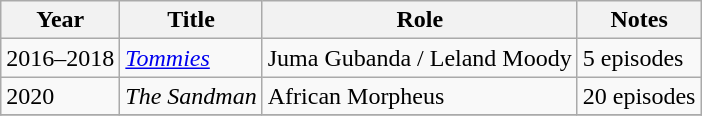<table class="wikitable sortable">
<tr>
<th>Year</th>
<th>Title</th>
<th>Role</th>
<th class="unsortable">Notes</th>
</tr>
<tr>
<td>2016–2018</td>
<td><em><a href='#'>Tommies</a></em></td>
<td>Juma Gubanda / Leland Moody</td>
<td>5 episodes</td>
</tr>
<tr>
<td>2020</td>
<td><em>The Sandman</em></td>
<td>African Morpheus</td>
<td>20 episodes</td>
</tr>
<tr>
</tr>
</table>
